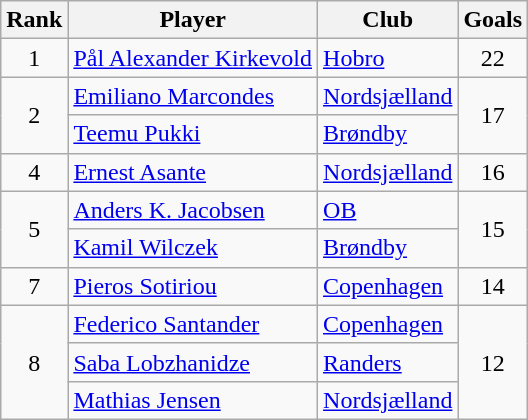<table class="wikitable sortable" style="text-align:center">
<tr>
<th>Rank</th>
<th>Player</th>
<th>Club</th>
<th>Goals</th>
</tr>
<tr>
<td>1</td>
<td align="left"> <a href='#'>Pål Alexander Kirkevold</a></td>
<td align="left"><a href='#'>Hobro</a></td>
<td>22</td>
</tr>
<tr>
<td rowspan=2>2</td>
<td align="left"> <a href='#'>Emiliano Marcondes</a></td>
<td align="left"><a href='#'>Nordsjælland</a></td>
<td rowspan=2>17</td>
</tr>
<tr>
<td align="left"> <a href='#'>Teemu Pukki</a></td>
<td align="left"><a href='#'>Brøndby</a></td>
</tr>
<tr>
<td>4</td>
<td align="left"> <a href='#'>Ernest Asante</a></td>
<td align="left"><a href='#'>Nordsjælland</a></td>
<td>16</td>
</tr>
<tr>
<td rowspan=2>5</td>
<td align="left"> <a href='#'>Anders K. Jacobsen</a></td>
<td align="left"><a href='#'>OB</a></td>
<td rowspan=2>15</td>
</tr>
<tr>
<td align="left"> <a href='#'>Kamil Wilczek</a></td>
<td align="left"><a href='#'>Brøndby</a></td>
</tr>
<tr>
<td>7</td>
<td align="left"> <a href='#'>Pieros Sotiriou</a></td>
<td align="left"><a href='#'>Copenhagen</a></td>
<td>14</td>
</tr>
<tr>
<td rowspan=3>8</td>
<td align="left"> <a href='#'>Federico Santander</a></td>
<td align="left"><a href='#'>Copenhagen</a></td>
<td rowspan=3>12</td>
</tr>
<tr>
<td align="left"> <a href='#'>Saba Lobzhanidze</a></td>
<td align="left"><a href='#'>Randers</a></td>
</tr>
<tr>
<td align="left"> <a href='#'>Mathias Jensen</a></td>
<td align="left"><a href='#'>Nordsjælland</a></td>
</tr>
</table>
